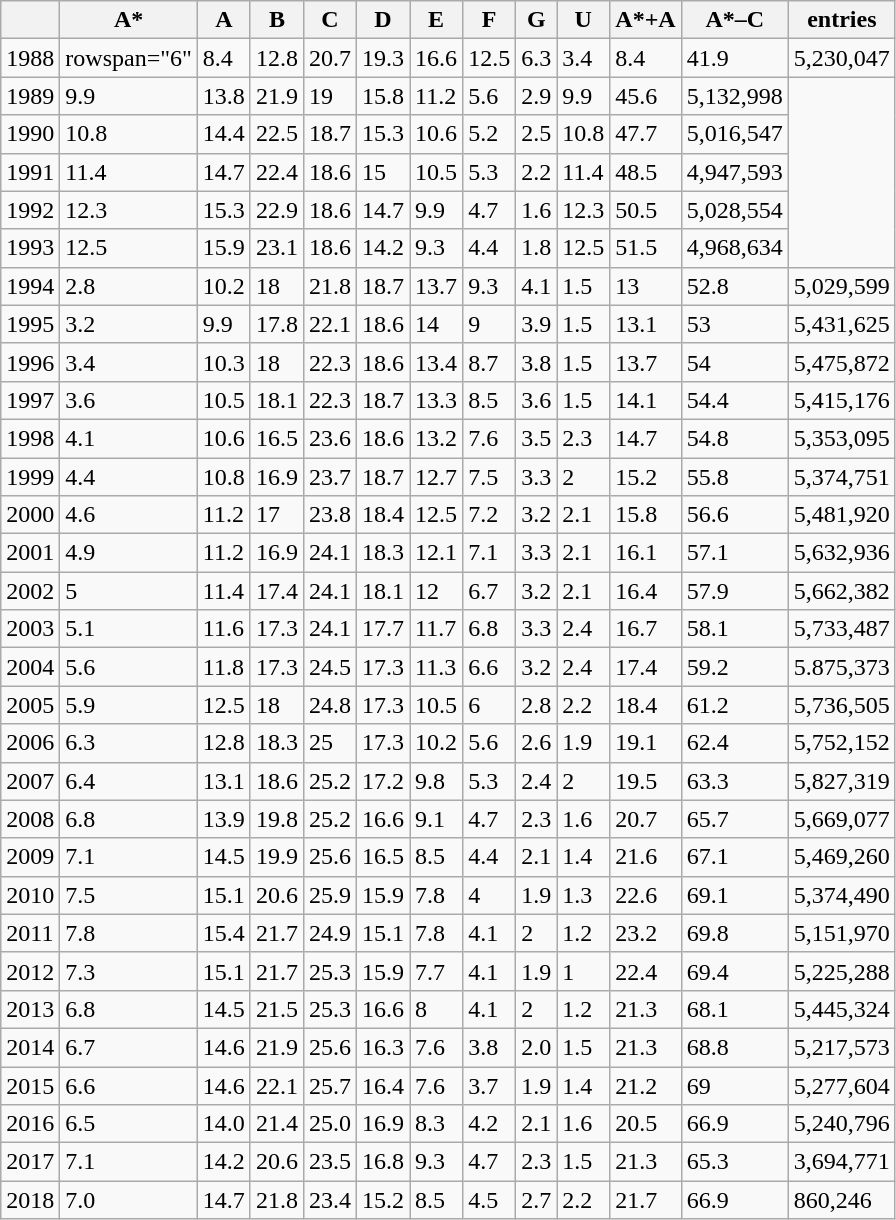<table class="wikitable">
<tr>
<th></th>
<th>A*</th>
<th>A</th>
<th>B</th>
<th>C</th>
<th>D</th>
<th>E</th>
<th>F</th>
<th>G</th>
<th>U</th>
<th>A*+A</th>
<th>A*–C</th>
<th>entries</th>
</tr>
<tr>
<td>1988</td>
<td>rowspan="6" </td>
<td>8.4</td>
<td>12.8</td>
<td>20.7</td>
<td>19.3</td>
<td>16.6</td>
<td>12.5</td>
<td>6.3</td>
<td>3.4</td>
<td>8.4</td>
<td>41.9</td>
<td>5,230,047</td>
</tr>
<tr>
<td>1989</td>
<td>9.9</td>
<td>13.8</td>
<td>21.9</td>
<td>19</td>
<td>15.8</td>
<td>11.2</td>
<td>5.6</td>
<td>2.9</td>
<td>9.9</td>
<td>45.6</td>
<td>5,132,998</td>
</tr>
<tr>
<td>1990</td>
<td>10.8</td>
<td>14.4</td>
<td>22.5</td>
<td>18.7</td>
<td>15.3</td>
<td>10.6</td>
<td>5.2</td>
<td>2.5</td>
<td>10.8</td>
<td>47.7</td>
<td>5,016,547</td>
</tr>
<tr>
<td>1991</td>
<td>11.4</td>
<td>14.7</td>
<td>22.4</td>
<td>18.6</td>
<td>15</td>
<td>10.5</td>
<td>5.3</td>
<td>2.2</td>
<td>11.4</td>
<td>48.5</td>
<td>4,947,593</td>
</tr>
<tr>
<td>1992</td>
<td>12.3</td>
<td>15.3</td>
<td>22.9</td>
<td>18.6</td>
<td>14.7</td>
<td>9.9</td>
<td>4.7</td>
<td>1.6</td>
<td>12.3</td>
<td>50.5</td>
<td>5,028,554</td>
</tr>
<tr>
<td>1993</td>
<td>12.5</td>
<td>15.9</td>
<td>23.1</td>
<td>18.6</td>
<td>14.2</td>
<td>9.3</td>
<td>4.4</td>
<td>1.8</td>
<td>12.5</td>
<td>51.5</td>
<td>4,968,634</td>
</tr>
<tr>
<td>1994</td>
<td>2.8</td>
<td>10.2</td>
<td>18</td>
<td>21.8</td>
<td>18.7</td>
<td>13.7</td>
<td>9.3</td>
<td>4.1</td>
<td>1.5</td>
<td>13</td>
<td>52.8</td>
<td>5,029,599</td>
</tr>
<tr>
<td>1995</td>
<td>3.2</td>
<td>9.9</td>
<td>17.8</td>
<td>22.1</td>
<td>18.6</td>
<td>14</td>
<td>9</td>
<td>3.9</td>
<td>1.5</td>
<td>13.1</td>
<td>53</td>
<td>5,431,625</td>
</tr>
<tr>
<td>1996</td>
<td>3.4</td>
<td>10.3</td>
<td>18</td>
<td>22.3</td>
<td>18.6</td>
<td>13.4</td>
<td>8.7</td>
<td>3.8</td>
<td>1.5</td>
<td>13.7</td>
<td>54</td>
<td>5,475,872</td>
</tr>
<tr>
<td>1997</td>
<td>3.6</td>
<td>10.5</td>
<td>18.1</td>
<td>22.3</td>
<td>18.7</td>
<td>13.3</td>
<td>8.5</td>
<td>3.6</td>
<td>1.5</td>
<td>14.1</td>
<td>54.4</td>
<td>5,415,176</td>
</tr>
<tr>
<td>1998</td>
<td>4.1</td>
<td>10.6</td>
<td>16.5</td>
<td>23.6</td>
<td>18.6</td>
<td>13.2</td>
<td>7.6</td>
<td>3.5</td>
<td>2.3</td>
<td>14.7</td>
<td>54.8</td>
<td>5,353,095</td>
</tr>
<tr>
<td>1999</td>
<td>4.4</td>
<td>10.8</td>
<td>16.9</td>
<td>23.7</td>
<td>18.7</td>
<td>12.7</td>
<td>7.5</td>
<td>3.3</td>
<td>2</td>
<td>15.2</td>
<td>55.8</td>
<td>5,374,751</td>
</tr>
<tr>
<td>2000</td>
<td>4.6</td>
<td>11.2</td>
<td>17</td>
<td>23.8</td>
<td>18.4</td>
<td>12.5</td>
<td>7.2</td>
<td>3.2</td>
<td>2.1</td>
<td>15.8</td>
<td>56.6</td>
<td>5,481,920</td>
</tr>
<tr>
<td>2001</td>
<td>4.9</td>
<td>11.2</td>
<td>16.9</td>
<td>24.1</td>
<td>18.3</td>
<td>12.1</td>
<td>7.1</td>
<td>3.3</td>
<td>2.1</td>
<td>16.1</td>
<td>57.1</td>
<td>5,632,936</td>
</tr>
<tr>
<td>2002</td>
<td>5</td>
<td>11.4</td>
<td>17.4</td>
<td>24.1</td>
<td>18.1</td>
<td>12</td>
<td>6.7</td>
<td>3.2</td>
<td>2.1</td>
<td>16.4</td>
<td>57.9</td>
<td>5,662,382</td>
</tr>
<tr>
<td>2003</td>
<td>5.1</td>
<td>11.6</td>
<td>17.3</td>
<td>24.1</td>
<td>17.7</td>
<td>11.7</td>
<td>6.8</td>
<td>3.3</td>
<td>2.4</td>
<td>16.7</td>
<td>58.1</td>
<td>5,733,487</td>
</tr>
<tr>
<td>2004</td>
<td>5.6</td>
<td>11.8</td>
<td>17.3</td>
<td>24.5</td>
<td>17.3</td>
<td>11.3</td>
<td>6.6</td>
<td>3.2</td>
<td>2.4</td>
<td>17.4</td>
<td>59.2</td>
<td>5.875,373</td>
</tr>
<tr>
<td>2005</td>
<td>5.9</td>
<td>12.5</td>
<td>18</td>
<td>24.8</td>
<td>17.3</td>
<td>10.5</td>
<td>6</td>
<td>2.8</td>
<td>2.2</td>
<td>18.4</td>
<td>61.2</td>
<td>5,736,505</td>
</tr>
<tr>
<td>2006</td>
<td>6.3</td>
<td>12.8</td>
<td>18.3</td>
<td>25</td>
<td>17.3</td>
<td>10.2</td>
<td>5.6</td>
<td>2.6</td>
<td>1.9</td>
<td>19.1</td>
<td>62.4</td>
<td>5,752,152</td>
</tr>
<tr>
<td>2007</td>
<td>6.4</td>
<td>13.1</td>
<td>18.6</td>
<td>25.2</td>
<td>17.2</td>
<td>9.8</td>
<td>5.3</td>
<td>2.4</td>
<td>2</td>
<td>19.5</td>
<td>63.3</td>
<td>5,827,319</td>
</tr>
<tr>
<td>2008</td>
<td>6.8</td>
<td>13.9</td>
<td>19.8</td>
<td>25.2</td>
<td>16.6</td>
<td>9.1</td>
<td>4.7</td>
<td>2.3</td>
<td>1.6</td>
<td>20.7</td>
<td>65.7</td>
<td>5,669,077</td>
</tr>
<tr>
<td>2009</td>
<td>7.1</td>
<td>14.5</td>
<td>19.9</td>
<td>25.6</td>
<td>16.5</td>
<td>8.5</td>
<td>4.4</td>
<td>2.1</td>
<td>1.4</td>
<td>21.6</td>
<td>67.1</td>
<td>5,469,260</td>
</tr>
<tr>
<td>2010</td>
<td>7.5</td>
<td>15.1</td>
<td>20.6</td>
<td>25.9</td>
<td>15.9</td>
<td>7.8</td>
<td>4</td>
<td>1.9</td>
<td>1.3</td>
<td>22.6</td>
<td>69.1</td>
<td>5,374,490</td>
</tr>
<tr>
<td>2011</td>
<td>7.8</td>
<td>15.4</td>
<td>21.7</td>
<td>24.9</td>
<td>15.1</td>
<td>7.8</td>
<td>4.1</td>
<td>2</td>
<td>1.2</td>
<td>23.2</td>
<td>69.8</td>
<td>5,151,970</td>
</tr>
<tr>
<td>2012</td>
<td>7.3</td>
<td>15.1</td>
<td>21.7</td>
<td>25.3</td>
<td>15.9</td>
<td>7.7</td>
<td>4.1</td>
<td>1.9</td>
<td>1</td>
<td>22.4</td>
<td>69.4</td>
<td>5,225,288</td>
</tr>
<tr>
<td>2013</td>
<td>6.8</td>
<td>14.5</td>
<td>21.5</td>
<td>25.3</td>
<td>16.6</td>
<td>8</td>
<td>4.1</td>
<td>2</td>
<td>1.2</td>
<td>21.3</td>
<td>68.1</td>
<td>5,445,324</td>
</tr>
<tr>
<td>2014</td>
<td>6.7</td>
<td>14.6</td>
<td>21.9</td>
<td>25.6</td>
<td>16.3</td>
<td>7.6</td>
<td>3.8</td>
<td>2.0</td>
<td>1.5</td>
<td>21.3</td>
<td>68.8</td>
<td>5,217,573</td>
</tr>
<tr>
<td>2015</td>
<td>6.6</td>
<td>14.6</td>
<td>22.1</td>
<td>25.7</td>
<td>16.4</td>
<td>7.6</td>
<td>3.7</td>
<td>1.9</td>
<td>1.4</td>
<td>21.2</td>
<td>69</td>
<td>5,277,604</td>
</tr>
<tr>
<td>2016</td>
<td>6.5</td>
<td>14.0</td>
<td>21.4</td>
<td>25.0</td>
<td>16.9</td>
<td>8.3</td>
<td>4.2</td>
<td>2.1</td>
<td>1.6</td>
<td>20.5</td>
<td>66.9</td>
<td>5,240,796</td>
</tr>
<tr>
<td>2017</td>
<td>7.1</td>
<td>14.2</td>
<td>20.6</td>
<td>23.5</td>
<td>16.8</td>
<td>9.3</td>
<td>4.7</td>
<td>2.3</td>
<td>1.5</td>
<td>21.3</td>
<td>65.3</td>
<td>3,694,771</td>
</tr>
<tr>
<td>2018</td>
<td>7.0</td>
<td>14.7</td>
<td>21.8</td>
<td>23.4</td>
<td>15.2</td>
<td>8.5</td>
<td>4.5</td>
<td>2.7</td>
<td>2.2</td>
<td>21.7</td>
<td>66.9</td>
<td>860,246</td>
</tr>
</table>
